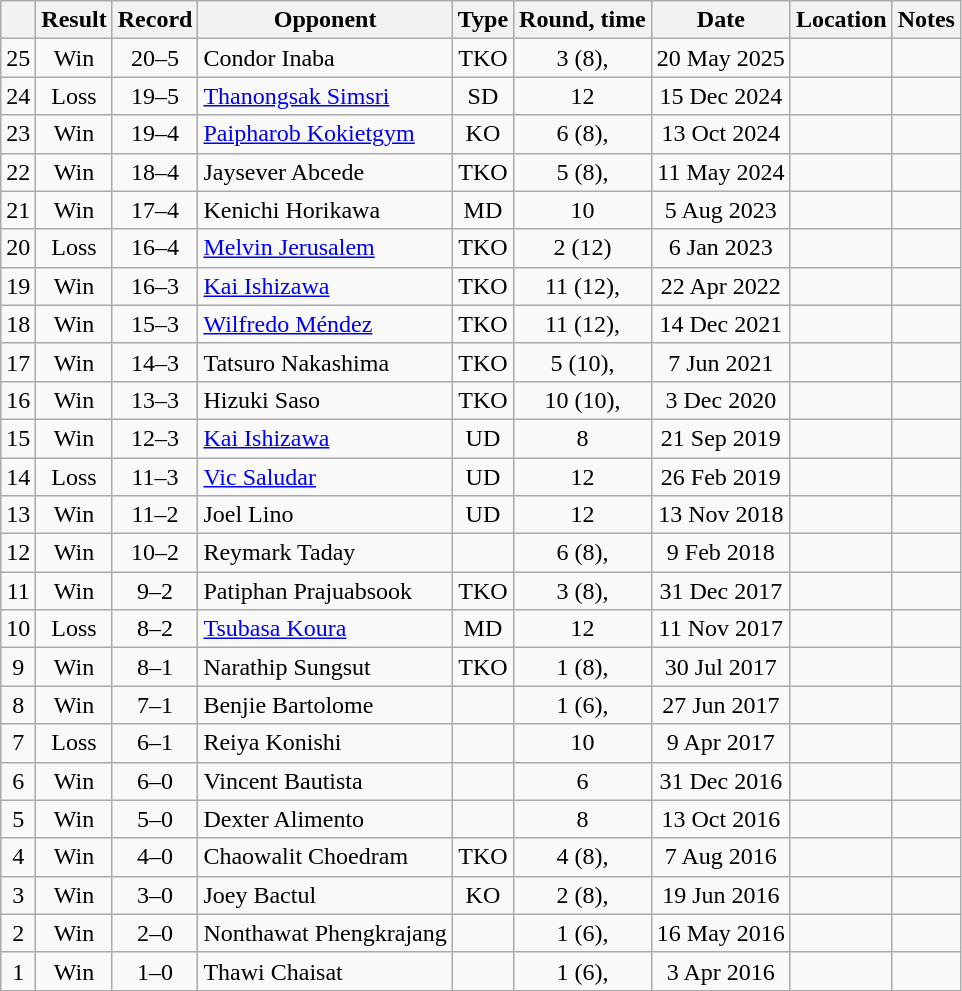<table class="wikitable" style="text-align:center">
<tr>
<th></th>
<th>Result</th>
<th>Record</th>
<th>Opponent</th>
<th>Type</th>
<th>Round, time</th>
<th>Date</th>
<th>Location</th>
<th>Notes</th>
</tr>
<tr>
<td>25</td>
<td>Win</td>
<td>20–5</td>
<td align="left">Condor Inaba</td>
<td>TKO</td>
<td>3 (8), </td>
<td>20 May 2025</td>
<td align="left"></td>
<td align="left"></td>
</tr>
<tr>
<td>24</td>
<td>Loss</td>
<td>19–5</td>
<td align=left><a href='#'>Thanongsak Simsri</a></td>
<td>SD</td>
<td>12</td>
<td>15 Dec 2024</td>
<td align=left></td>
<td align=left></td>
</tr>
<tr>
<td>23</td>
<td>Win</td>
<td>19–4</td>
<td align=left><a href='#'>Paipharob Kokietgym</a></td>
<td>KO</td>
<td>6 (8), </td>
<td>13 Oct 2024</td>
<td align=left></td>
<td></td>
</tr>
<tr>
<td>22</td>
<td>Win</td>
<td>18–4</td>
<td align=left>Jaysever Abcede</td>
<td>TKO</td>
<td>5 (8), </td>
<td>11 May 2024</td>
<td align=left></td>
<td></td>
</tr>
<tr>
<td>21</td>
<td>Win</td>
<td>17–4</td>
<td align=left>Kenichi Horikawa</td>
<td>MD</td>
<td>10</td>
<td>5 Aug 2023</td>
<td align=left></td>
<td></td>
</tr>
<tr>
<td>20</td>
<td>Loss</td>
<td>16–4</td>
<td align=left><a href='#'>Melvin Jerusalem</a></td>
<td>TKO</td>
<td>2 (12) </td>
<td>6 Jan 2023</td>
<td align=left></td>
<td align=left></td>
</tr>
<tr>
<td>19</td>
<td>Win</td>
<td>16–3</td>
<td align=left><a href='#'>Kai Ishizawa</a></td>
<td>TKO</td>
<td>11 (12), </td>
<td>22 Apr 2022</td>
<td align=left></td>
<td align=left></td>
</tr>
<tr>
<td>18</td>
<td>Win</td>
<td>15–3</td>
<td align=left><a href='#'>Wilfredo Méndez</a></td>
<td>TKO</td>
<td>11 (12), </td>
<td>14 Dec 2021</td>
<td align=left></td>
<td align=left></td>
</tr>
<tr>
<td>17</td>
<td>Win</td>
<td>14–3</td>
<td align=left>Tatsuro Nakashima</td>
<td>TKO</td>
<td>5 (10), </td>
<td>7 Jun 2021</td>
<td align=left></td>
<td align=left></td>
</tr>
<tr>
<td>16</td>
<td>Win</td>
<td>13–3</td>
<td align=left>Hizuki Saso</td>
<td>TKO</td>
<td>10 (10), </td>
<td>3 Dec 2020</td>
<td align=left></td>
<td align=left></td>
</tr>
<tr>
<td>15</td>
<td>Win</td>
<td>12–3</td>
<td align=left><a href='#'>Kai Ishizawa</a></td>
<td>UD</td>
<td>8</td>
<td>21 Sep 2019</td>
<td align=left></td>
<td align=left></td>
</tr>
<tr>
<td>14</td>
<td>Loss</td>
<td>11–3</td>
<td align=left><a href='#'>Vic Saludar</a></td>
<td>UD</td>
<td>12</td>
<td>26 Feb 2019</td>
<td align=left></td>
<td align=left></td>
</tr>
<tr>
<td>13</td>
<td>Win</td>
<td>11–2</td>
<td align=left>Joel Lino</td>
<td>UD</td>
<td>12</td>
<td>13 Nov 2018</td>
<td align=left></td>
<td align=left></td>
</tr>
<tr>
<td>12</td>
<td>Win</td>
<td>10–2</td>
<td align=left>Reymark Taday</td>
<td></td>
<td>6 (8), </td>
<td>9 Feb 2018</td>
<td align=left></td>
<td align=left></td>
</tr>
<tr>
<td>11</td>
<td>Win</td>
<td>9–2</td>
<td align=left>Patiphan Prajuabsook</td>
<td>TKO</td>
<td>3 (8), </td>
<td>31 Dec 2017</td>
<td align=left></td>
<td align=left></td>
</tr>
<tr>
<td>10</td>
<td>Loss</td>
<td>8–2</td>
<td align=left><a href='#'>Tsubasa Koura</a></td>
<td>MD</td>
<td>12</td>
<td>11 Nov 2017</td>
<td align=left></td>
<td align=left></td>
</tr>
<tr>
<td>9</td>
<td>Win</td>
<td>8–1</td>
<td align=left>Narathip Sungsut</td>
<td>TKO</td>
<td>1 (8), </td>
<td>30 Jul 2017</td>
<td align=left></td>
<td align=left></td>
</tr>
<tr>
<td>8</td>
<td>Win</td>
<td>7–1</td>
<td align=left>Benjie Bartolome</td>
<td></td>
<td>1 (6), </td>
<td>27 Jun 2017</td>
<td align=left></td>
<td align=left></td>
</tr>
<tr>
<td>7</td>
<td>Loss</td>
<td>6–1</td>
<td align=left>Reiya Konishi</td>
<td></td>
<td>10</td>
<td>9 Apr 2017</td>
<td align=left></td>
<td align=left></td>
</tr>
<tr>
<td>6</td>
<td>Win</td>
<td>6–0</td>
<td align=left>Vincent Bautista</td>
<td></td>
<td>6</td>
<td>31 Dec 2016</td>
<td align=left></td>
<td align=left></td>
</tr>
<tr>
<td>5</td>
<td>Win</td>
<td>5–0</td>
<td align=left>Dexter Alimento</td>
<td></td>
<td>8</td>
<td>13 Oct 2016</td>
<td align=left></td>
<td align=left></td>
</tr>
<tr>
<td>4</td>
<td>Win</td>
<td>4–0</td>
<td align=left>Chaowalit Choedram</td>
<td>TKO</td>
<td>4 (8), </td>
<td>7 Aug 2016</td>
<td align=left></td>
<td align=left></td>
</tr>
<tr>
<td>3</td>
<td>Win</td>
<td>3–0</td>
<td align=left>Joey Bactul</td>
<td>KO</td>
<td>2 (8), </td>
<td>19 Jun 2016</td>
<td align=left></td>
<td align=left></td>
</tr>
<tr>
<td>2</td>
<td>Win</td>
<td>2–0</td>
<td align=left>Nonthawat Phengkrajang</td>
<td></td>
<td>1 (6), </td>
<td>16 May 2016</td>
<td align=left></td>
<td align=left></td>
</tr>
<tr>
<td>1</td>
<td>Win</td>
<td>1–0</td>
<td align=left>Thawi Chaisat</td>
<td></td>
<td>1 (6), </td>
<td>3 Apr 2016</td>
<td align=left></td>
<td align=left></td>
</tr>
</table>
